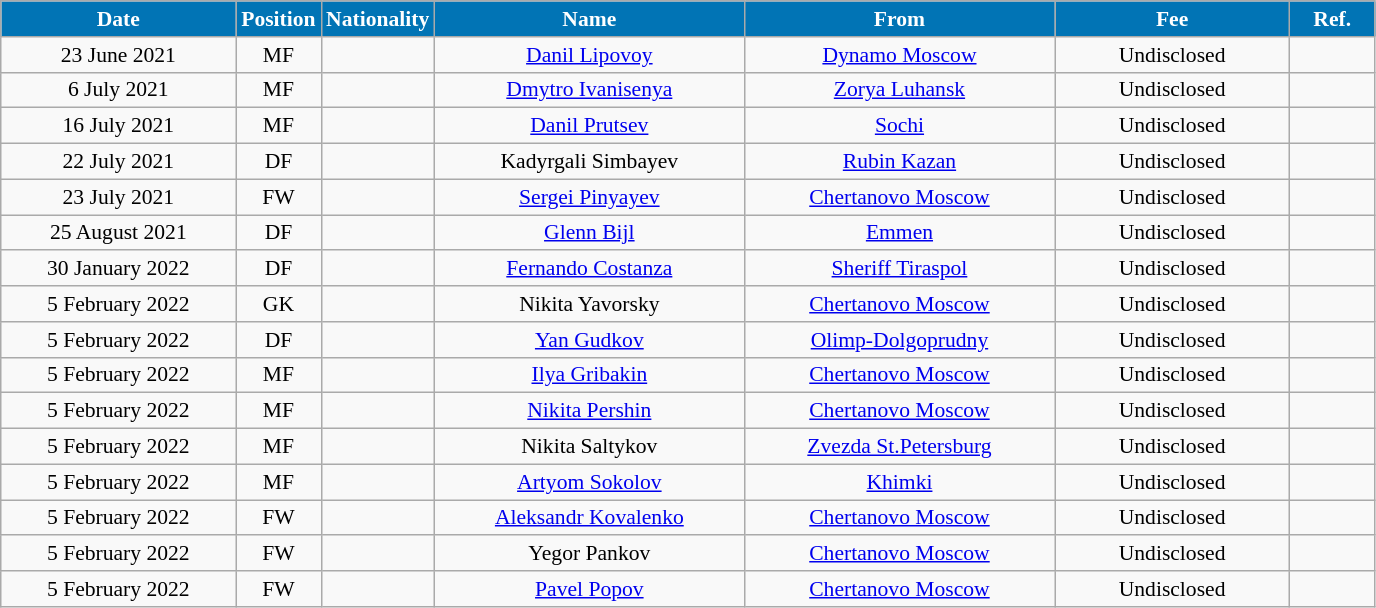<table class="wikitable"  style="text-align:center; font-size:90%; ">
<tr>
<th style="background:#0174B5; color:#FFFFFF; width:150px;">Date</th>
<th style="background:#0174B5; color:#FFFFFF; width:50px;">Position</th>
<th style="background:#0174B5; color:#FFFFFF; width:50px;">Nationality</th>
<th style="background:#0174B5; color:#FFFFFF; width:200px;">Name</th>
<th style="background:#0174B5; color:#FFFFFF; width:200px;">From</th>
<th style="background:#0174B5; color:#FFFFFF; width:150px;">Fee</th>
<th style="background:#0174B5; color:#FFFFFF; width:50px;">Ref.</th>
</tr>
<tr>
<td>23 June 2021</td>
<td>MF</td>
<td></td>
<td><a href='#'>Danil Lipovoy</a></td>
<td><a href='#'>Dynamo Moscow</a></td>
<td>Undisclosed</td>
<td></td>
</tr>
<tr>
<td>6 July 2021</td>
<td>MF</td>
<td></td>
<td><a href='#'>Dmytro Ivanisenya</a></td>
<td><a href='#'>Zorya Luhansk</a></td>
<td>Undisclosed</td>
<td></td>
</tr>
<tr>
<td>16 July 2021</td>
<td>MF</td>
<td></td>
<td><a href='#'>Danil Prutsev</a></td>
<td><a href='#'>Sochi</a></td>
<td>Undisclosed</td>
<td></td>
</tr>
<tr>
<td>22 July 2021</td>
<td>DF</td>
<td></td>
<td>Kadyrgali Simbayev</td>
<td><a href='#'>Rubin Kazan</a></td>
<td>Undisclosed</td>
<td></td>
</tr>
<tr>
<td>23 July 2021</td>
<td>FW</td>
<td></td>
<td><a href='#'>Sergei Pinyayev</a></td>
<td><a href='#'>Chertanovo Moscow</a></td>
<td>Undisclosed</td>
<td></td>
</tr>
<tr>
<td>25 August 2021</td>
<td>DF</td>
<td></td>
<td><a href='#'>Glenn Bijl</a></td>
<td><a href='#'>Emmen</a></td>
<td>Undisclosed</td>
<td></td>
</tr>
<tr>
<td>30 January 2022</td>
<td>DF</td>
<td></td>
<td><a href='#'>Fernando Costanza</a></td>
<td><a href='#'>Sheriff Tiraspol</a></td>
<td>Undisclosed</td>
<td></td>
</tr>
<tr>
<td>5 February 2022</td>
<td>GK</td>
<td></td>
<td>Nikita Yavorsky</td>
<td><a href='#'>Chertanovo Moscow</a></td>
<td>Undisclosed</td>
<td></td>
</tr>
<tr>
<td>5 February 2022</td>
<td>DF</td>
<td></td>
<td><a href='#'>Yan Gudkov</a></td>
<td><a href='#'>Olimp-Dolgoprudny</a></td>
<td>Undisclosed</td>
<td></td>
</tr>
<tr>
<td>5 February 2022</td>
<td>MF</td>
<td></td>
<td><a href='#'>Ilya Gribakin</a></td>
<td><a href='#'>Chertanovo Moscow</a></td>
<td>Undisclosed</td>
<td></td>
</tr>
<tr>
<td>5 February 2022</td>
<td>MF</td>
<td></td>
<td><a href='#'>Nikita Pershin</a></td>
<td><a href='#'>Chertanovo Moscow</a></td>
<td>Undisclosed</td>
<td></td>
</tr>
<tr>
<td>5 February 2022</td>
<td>MF</td>
<td></td>
<td>Nikita Saltykov</td>
<td><a href='#'>Zvezda St.Petersburg</a></td>
<td>Undisclosed</td>
<td></td>
</tr>
<tr>
<td>5 February 2022</td>
<td>MF</td>
<td></td>
<td><a href='#'>Artyom Sokolov</a></td>
<td><a href='#'>Khimki</a></td>
<td>Undisclosed</td>
<td></td>
</tr>
<tr>
<td>5 February 2022</td>
<td>FW</td>
<td></td>
<td><a href='#'>Aleksandr Kovalenko</a></td>
<td><a href='#'>Chertanovo Moscow</a></td>
<td>Undisclosed</td>
<td></td>
</tr>
<tr>
<td>5 February 2022</td>
<td>FW</td>
<td></td>
<td>Yegor Pankov</td>
<td><a href='#'>Chertanovo Moscow</a></td>
<td>Undisclosed</td>
<td></td>
</tr>
<tr>
<td>5 February 2022</td>
<td>FW</td>
<td></td>
<td><a href='#'>Pavel Popov</a></td>
<td><a href='#'>Chertanovo Moscow</a></td>
<td>Undisclosed</td>
<td></td>
</tr>
</table>
